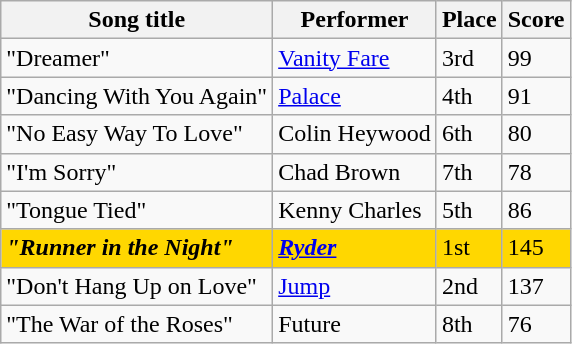<table class="sortable wikitable">
<tr>
<th>Song title</th>
<th>Performer</th>
<th>Place</th>
<th>Score</th>
</tr>
<tr>
<td>"Dreamer"</td>
<td><a href='#'>Vanity Fare</a></td>
<td>3rd</td>
<td>99</td>
</tr>
<tr>
<td>"Dancing With You Again"</td>
<td><a href='#'>Palace</a></td>
<td>4th</td>
<td>91</td>
</tr>
<tr>
<td>"No Easy Way To Love"</td>
<td>Colin Heywood</td>
<td>6th</td>
<td>80</td>
</tr>
<tr>
<td>"I'm Sorry"</td>
<td>Chad Brown</td>
<td>7th</td>
<td>78</td>
</tr>
<tr>
<td>"Tongue Tied"</td>
<td>Kenny Charles</td>
<td>5th</td>
<td>86</td>
</tr>
<tr style="background:gold;">
<td><strong><em>"Runner in the Night"</em></strong></td>
<td><strong><em><a href='#'>Ryder</a></em></strong></td>
<td>1st</td>
<td>145</td>
</tr>
<tr>
<td>"Don't Hang Up on Love"</td>
<td><a href='#'>Jump</a></td>
<td>2nd</td>
<td>137</td>
</tr>
<tr>
<td>"The War of the Roses"</td>
<td>Future</td>
<td>8th</td>
<td>76</td>
</tr>
</table>
